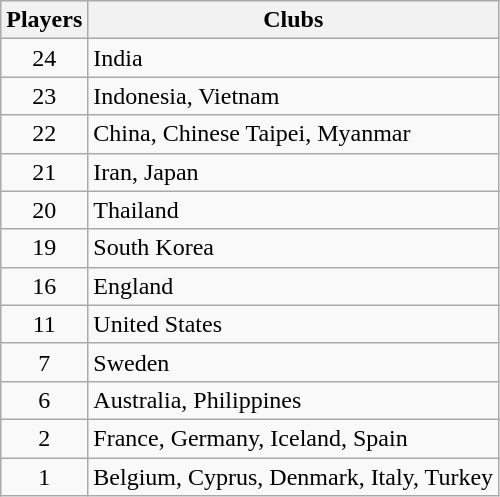<table class="wikitable">
<tr>
<th>Players</th>
<th>Clubs</th>
</tr>
<tr>
<td align="center">24</td>
<td> India</td>
</tr>
<tr>
<td align="center">23</td>
<td> Indonesia,  Vietnam</td>
</tr>
<tr>
<td align="center">22</td>
<td> China,  Chinese Taipei,  Myanmar</td>
</tr>
<tr>
<td align="center">21</td>
<td> Iran,  Japan</td>
</tr>
<tr>
<td align="center">20</td>
<td> Thailand</td>
</tr>
<tr>
<td align="center">19</td>
<td> South Korea</td>
</tr>
<tr>
<td align="center">16</td>
<td> England</td>
</tr>
<tr>
<td align="center">11</td>
<td> United States</td>
</tr>
<tr>
<td align="center">7</td>
<td> Sweden</td>
</tr>
<tr>
<td align="center">6</td>
<td> Australia,  Philippines</td>
</tr>
<tr>
<td align="center">2</td>
<td> France,  Germany,  Iceland,  Spain</td>
</tr>
<tr>
<td align="center">1</td>
<td> Belgium,  Cyprus,  Denmark,  Italy,  Turkey</td>
</tr>
</table>
